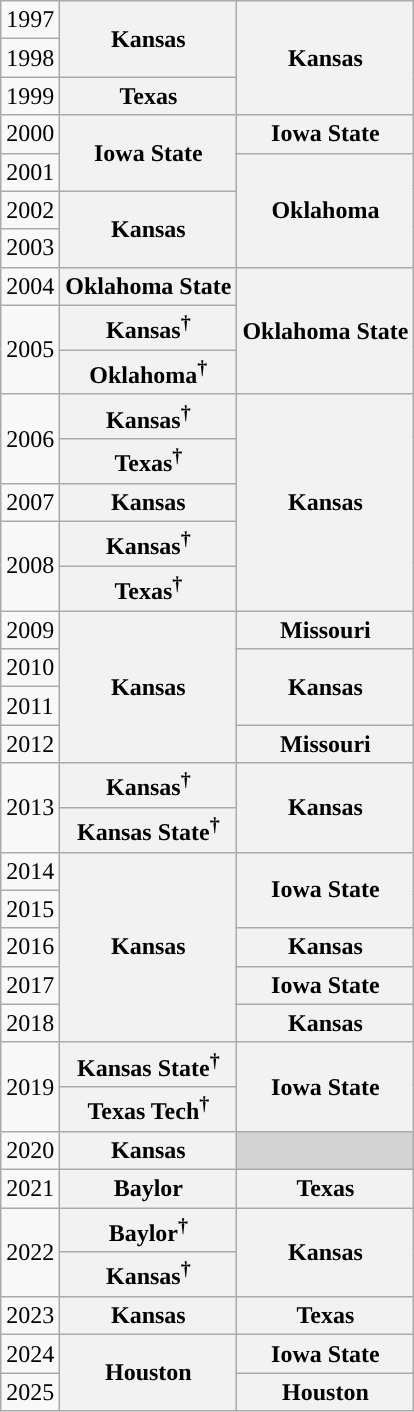<table class="wikitable sortable">
<tr>
<td>1997</td>
<th rowspan="2">Kansas</th>
<th rowspan="3">Kansas</th>
</tr>
<tr>
<td>1998</td>
</tr>
<tr>
<td>1999</td>
<th>Texas</th>
</tr>
<tr>
<td>2000</td>
<th rowspan="2">Iowa State</th>
<th>Iowa State</th>
</tr>
<tr>
<td>2001</td>
<th rowspan="3">Oklahoma</th>
</tr>
<tr>
<td>2002</td>
<th rowspan="2">Kansas</th>
</tr>
<tr>
<td>2003</td>
</tr>
<tr>
<td>2004</td>
<th>Oklahoma State</th>
<th rowspan="3">Oklahoma State</th>
</tr>
<tr>
<td rowspan="2">2005</td>
<th>Kansas<sup>†</sup></th>
</tr>
<tr>
<th>Oklahoma<sup>†</sup></th>
</tr>
<tr>
<td rowspan="2">2006</td>
<th>Kansas<sup>†</sup></th>
<th rowspan="5">Kansas</th>
</tr>
<tr>
<th>Texas<sup>†</sup></th>
</tr>
<tr>
<td>2007</td>
<th>Kansas</th>
</tr>
<tr>
<td rowspan="2">2008</td>
<th>Kansas<sup>†</sup></th>
</tr>
<tr>
<th>Texas<sup>†</sup></th>
</tr>
<tr>
<td>2009</td>
<th rowspan="4">Kansas</th>
<th>Missouri</th>
</tr>
<tr>
<td>2010</td>
<th rowspan="2">Kansas</th>
</tr>
<tr>
<td>2011</td>
</tr>
<tr>
<td>2012</td>
<th>Missouri</th>
</tr>
<tr>
<td rowspan="2">2013</td>
<th>Kansas<sup>†</sup></th>
<th rowspan="2">Kansas</th>
</tr>
<tr>
<th>Kansas State<sup>†</sup></th>
</tr>
<tr>
<td>2014</td>
<th rowspan="5">Kansas</th>
<th rowspan="2">Iowa State</th>
</tr>
<tr>
<td>2015</td>
</tr>
<tr>
<td>2016</td>
<th>Kansas</th>
</tr>
<tr>
<td>2017</td>
<th>Iowa State</th>
</tr>
<tr>
<td>2018</td>
<th>Kansas</th>
</tr>
<tr>
<td rowspan="2">2019</td>
<th>Kansas State<sup>†</sup></th>
<th rowspan="2">Iowa State</th>
</tr>
<tr>
<th>Texas Tech<sup>†</sup></th>
</tr>
<tr>
<td>2020</td>
<th>Kansas</th>
<td bgcolor="#d3d3d3"></td>
</tr>
<tr>
<td>2021</td>
<th>Baylor</th>
<th>Texas</th>
</tr>
<tr>
<td rowspan="2">2022</td>
<th>Baylor<sup>†</sup></th>
<th rowspan="2">Kansas</th>
</tr>
<tr>
<th>Kansas<sup>†</sup></th>
</tr>
<tr>
<td>2023</td>
<th>Kansas</th>
<th>Texas</th>
</tr>
<tr>
<td>2024</td>
<th rowspan="2">Houston</th>
<th>Iowa State</th>
</tr>
<tr>
<td>2025</td>
<th>Houston</th>
</tr>
</table>
